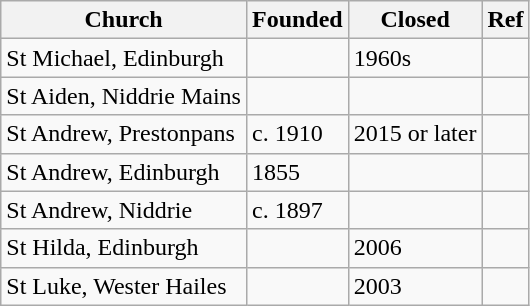<table class="wikitable sortable">
<tr>
<th>Church</th>
<th>Founded</th>
<th>Closed</th>
<th>Ref</th>
</tr>
<tr>
<td>St Michael, Edinburgh</td>
<td></td>
<td>1960s</td>
<td></td>
</tr>
<tr>
<td>St Aiden, Niddrie Mains</td>
<td></td>
<td></td>
<td></td>
</tr>
<tr>
<td>St Andrew, Prestonpans</td>
<td>c. 1910</td>
<td>2015 or later</td>
<td></td>
</tr>
<tr>
<td>St Andrew, Edinburgh</td>
<td>1855</td>
<td></td>
<td></td>
</tr>
<tr>
<td>St Andrew, Niddrie</td>
<td>c. 1897</td>
<td></td>
<td></td>
</tr>
<tr>
<td>St Hilda, Edinburgh</td>
<td></td>
<td>2006</td>
<td></td>
</tr>
<tr>
<td>St Luke, Wester Hailes</td>
<td></td>
<td>2003</td>
<td></td>
</tr>
</table>
